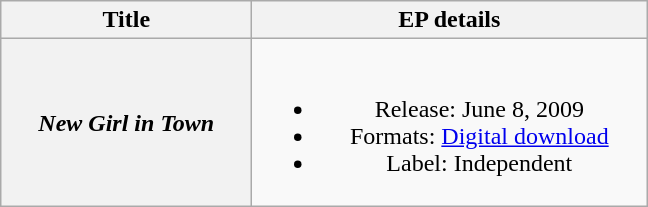<table class="wikitable plainrowheaders" style="text-align:center;">
<tr>
<th scope="col" style="width:10em;">Title</th>
<th scope="col" style="width:16em;">EP details</th>
</tr>
<tr>
<th scope="row"><em>New Girl in Town</em></th>
<td><br><ul><li>Release: June 8, 2009</li><li>Formats: <a href='#'>Digital download</a></li><li>Label: Independent</li></ul></td>
</tr>
</table>
